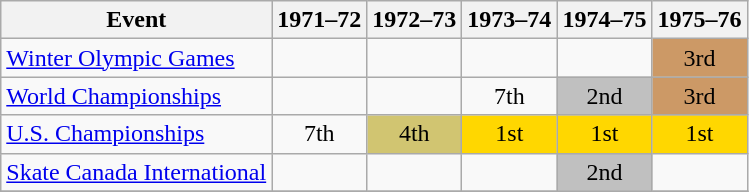<table class="wikitable">
<tr>
<th>Event</th>
<th>1971–72</th>
<th>1972–73</th>
<th>1973–74</th>
<th>1974–75</th>
<th>1975–76</th>
</tr>
<tr>
<td><a href='#'>Winter Olympic Games</a></td>
<td></td>
<td></td>
<td></td>
<td></td>
<td align="center" bgcolor="#cc9966">3rd</td>
</tr>
<tr>
<td><a href='#'>World Championships</a></td>
<td></td>
<td></td>
<td align="center">7th</td>
<td align="center" bgcolor="silver">2nd</td>
<td align="center" bgcolor="#cc9966">3rd</td>
</tr>
<tr>
<td><a href='#'>U.S. Championships</a></td>
<td align="center">7th</td>
<td align="center" bgcolor="#d1c571">4th</td>
<td align="center" bgcolor="gold">1st</td>
<td align="center" bgcolor="gold">1st</td>
<td align="center" bgcolor="gold">1st</td>
</tr>
<tr>
<td><a href='#'>Skate Canada International</a></td>
<td></td>
<td></td>
<td></td>
<td align="center" bgcolor="silver">2nd</td>
<td></td>
</tr>
<tr>
</tr>
</table>
